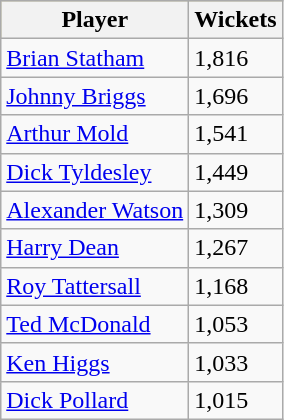<table class="wikitable">
<tr bgcolor=#bdb76b>
<th>Player</th>
<th>Wickets</th>
</tr>
<tr>
<td><a href='#'>Brian Statham</a></td>
<td>1,816</td>
</tr>
<tr>
<td><a href='#'>Johnny Briggs</a></td>
<td>1,696</td>
</tr>
<tr>
<td><a href='#'>Arthur Mold</a></td>
<td>1,541</td>
</tr>
<tr>
<td><a href='#'>Dick Tyldesley</a></td>
<td>1,449</td>
</tr>
<tr>
<td><a href='#'>Alexander Watson</a></td>
<td>1,309</td>
</tr>
<tr>
<td><a href='#'>Harry Dean</a></td>
<td>1,267</td>
</tr>
<tr>
<td><a href='#'>Roy Tattersall</a></td>
<td>1,168</td>
</tr>
<tr>
<td><a href='#'>Ted McDonald</a></td>
<td>1,053</td>
</tr>
<tr>
<td><a href='#'>Ken Higgs</a></td>
<td>1,033</td>
</tr>
<tr>
<td><a href='#'>Dick Pollard</a></td>
<td>1,015</td>
</tr>
</table>
